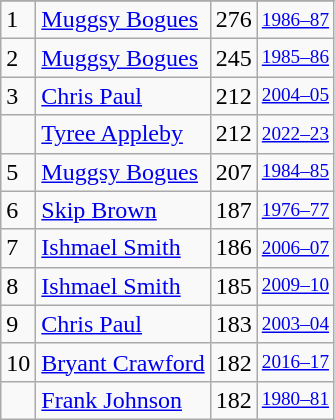<table class="wikitable">
<tr>
</tr>
<tr>
<td>1</td>
<td><a href='#'>Muggsy Bogues</a></td>
<td>276</td>
<td style="font-size:80%;"><a href='#'>1986–87</a></td>
</tr>
<tr>
<td>2</td>
<td><a href='#'>Muggsy Bogues</a></td>
<td>245</td>
<td style="font-size:80%;"><a href='#'>1985–86</a></td>
</tr>
<tr>
<td>3</td>
<td><a href='#'>Chris Paul</a></td>
<td>212</td>
<td style="font-size:80%;"><a href='#'>2004–05</a></td>
</tr>
<tr>
<td></td>
<td><a href='#'>Tyree Appleby</a></td>
<td>212</td>
<td style="font-size:80%;"><a href='#'>2022–23</a></td>
</tr>
<tr>
<td>5</td>
<td><a href='#'>Muggsy Bogues</a></td>
<td>207</td>
<td style="font-size:80%;"><a href='#'>1984–85</a></td>
</tr>
<tr>
<td>6</td>
<td><a href='#'>Skip Brown</a></td>
<td>187</td>
<td style="font-size:80%;"><a href='#'>1976–77</a></td>
</tr>
<tr>
<td>7</td>
<td><a href='#'>Ishmael Smith</a></td>
<td>186</td>
<td style="font-size:80%;"><a href='#'>2006–07</a></td>
</tr>
<tr>
<td>8</td>
<td><a href='#'>Ishmael Smith</a></td>
<td>185</td>
<td style="font-size:80%;"><a href='#'>2009–10</a></td>
</tr>
<tr>
<td>9</td>
<td><a href='#'>Chris Paul</a></td>
<td>183</td>
<td style="font-size:80%;"><a href='#'>2003–04</a></td>
</tr>
<tr>
<td>10</td>
<td><a href='#'>Bryant Crawford</a></td>
<td>182</td>
<td style="font-size:80%;"><a href='#'>2016–17</a></td>
</tr>
<tr>
<td></td>
<td><a href='#'>Frank Johnson</a></td>
<td>182</td>
<td style="font-size:80%;"><a href='#'>1980–81</a></td>
</tr>
</table>
